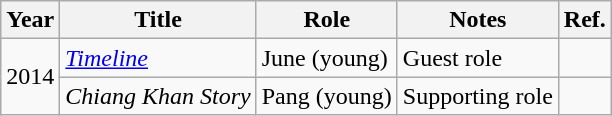<table class="wikitable">
<tr>
<th>Year</th>
<th>Title</th>
<th>Role</th>
<th>Notes</th>
<th>Ref.</th>
</tr>
<tr>
<td rowspan="2">2014</td>
<td><em><a href='#'>Timeline</a></em></td>
<td>June (young)</td>
<td>Guest role</td>
<td></td>
</tr>
<tr>
<td><em>Chiang Khan Story</em></td>
<td>Pang (young)</td>
<td>Supporting role</td>
<td></td>
</tr>
</table>
